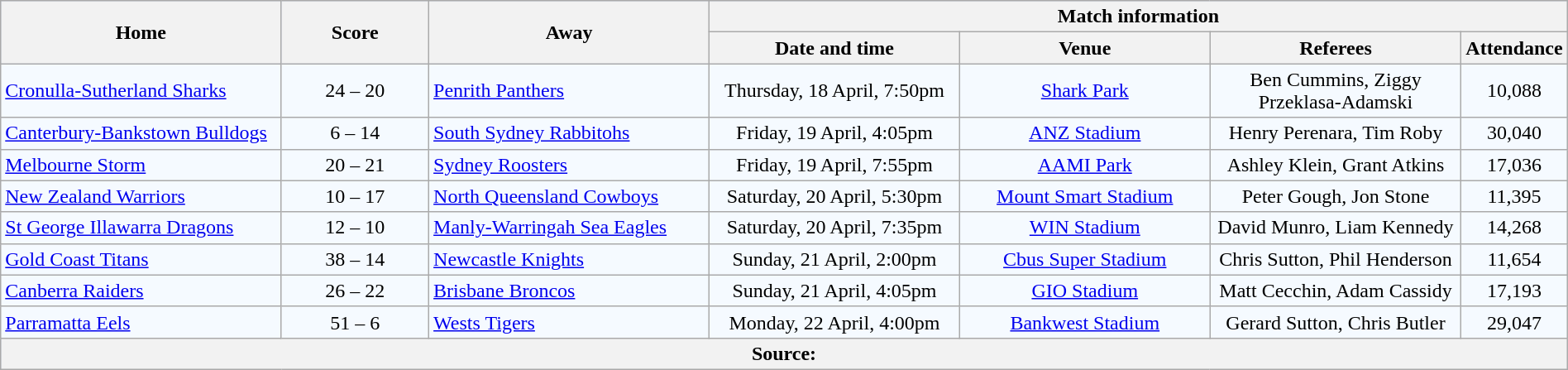<table class="wikitable" style="border-collapse:collapse; text-align:center; width:100%;">
<tr style="background:#c1d8ff;">
<th rowspan="2" style="width:19%;">Home</th>
<th rowspan="2" style="width:10%;">Score</th>
<th rowspan="2" style="width:19%;">Away</th>
<th colspan="6">Match information</th>
</tr>
<tr style="background:#efefef;">
<th width="17%">Date and time</th>
<th width="17%">Venue</th>
<th width="17%">Referees</th>
<th width="5%">Attendance</th>
</tr>
<tr style="text-align:center; background:#f5faff;">
<td align="left"> <a href='#'>Cronulla-Sutherland Sharks</a></td>
<td>24 – 20</td>
<td align="left"> <a href='#'>Penrith Panthers</a></td>
<td>Thursday, 18 April, 7:50pm</td>
<td><a href='#'>Shark Park</a></td>
<td>Ben Cummins, Ziggy Przeklasa-Adamski</td>
<td>10,088</td>
</tr>
<tr style="text-align:center; background:#f5faff;">
<td align="left"> <a href='#'>Canterbury-Bankstown Bulldogs</a></td>
<td>6 – 14</td>
<td align="left"> <a href='#'>South Sydney Rabbitohs</a></td>
<td>Friday, 19 April, 4:05pm</td>
<td><a href='#'>ANZ Stadium</a></td>
<td>Henry Perenara, Tim Roby</td>
<td>30,040</td>
</tr>
<tr style="text-align:center; background:#f5faff;">
<td align="left"> <a href='#'>Melbourne Storm</a></td>
<td>20 – 21</td>
<td align="left"> <a href='#'>Sydney Roosters</a></td>
<td>Friday, 19 April, 7:55pm</td>
<td><a href='#'>AAMI Park</a></td>
<td>Ashley Klein, Grant Atkins</td>
<td>17,036</td>
</tr>
<tr style="text-align:center; background:#f5faff;">
<td align="left"> <a href='#'>New Zealand Warriors</a></td>
<td>10 – 17</td>
<td align="left"> <a href='#'>North Queensland Cowboys</a></td>
<td>Saturday, 20 April, 5:30pm</td>
<td><a href='#'>Mount Smart Stadium</a></td>
<td>Peter Gough, Jon Stone</td>
<td>11,395</td>
</tr>
<tr style="text-align:center; background:#f5faff;">
<td align="left"> <a href='#'>St George Illawarra Dragons</a></td>
<td>12 – 10</td>
<td align="left"> <a href='#'>Manly-Warringah Sea Eagles</a></td>
<td>Saturday, 20 April, 7:35pm</td>
<td><a href='#'>WIN Stadium</a></td>
<td>David Munro, Liam Kennedy</td>
<td>14,268</td>
</tr>
<tr style="text-align:center; background:#f5faff;">
<td align="left"> <a href='#'>Gold Coast Titans</a></td>
<td>38 – 14</td>
<td align="left"> <a href='#'>Newcastle Knights</a></td>
<td>Sunday, 21 April, 2:00pm</td>
<td><a href='#'>Cbus Super Stadium</a></td>
<td>Chris Sutton, Phil Henderson</td>
<td>11,654</td>
</tr>
<tr style="text-align:center; background:#f5faff;">
<td align="left"> <a href='#'>Canberra Raiders</a></td>
<td>26 – 22</td>
<td align="left"> <a href='#'>Brisbane Broncos</a></td>
<td>Sunday, 21 April, 4:05pm</td>
<td><a href='#'>GIO Stadium</a></td>
<td>Matt Cecchin, Adam Cassidy</td>
<td>17,193</td>
</tr>
<tr style="text-align:center; background:#f5faff;">
<td align="left"> <a href='#'>Parramatta Eels</a></td>
<td>51 – 6</td>
<td align="left"> <a href='#'>Wests Tigers</a></td>
<td>Monday, 22 April, 4:00pm</td>
<td><a href='#'>Bankwest Stadium</a></td>
<td>Gerard Sutton, Chris Butler</td>
<td>29,047</td>
</tr>
<tr style="background:#c1d8ff;">
<th colspan="7">Source:</th>
</tr>
</table>
